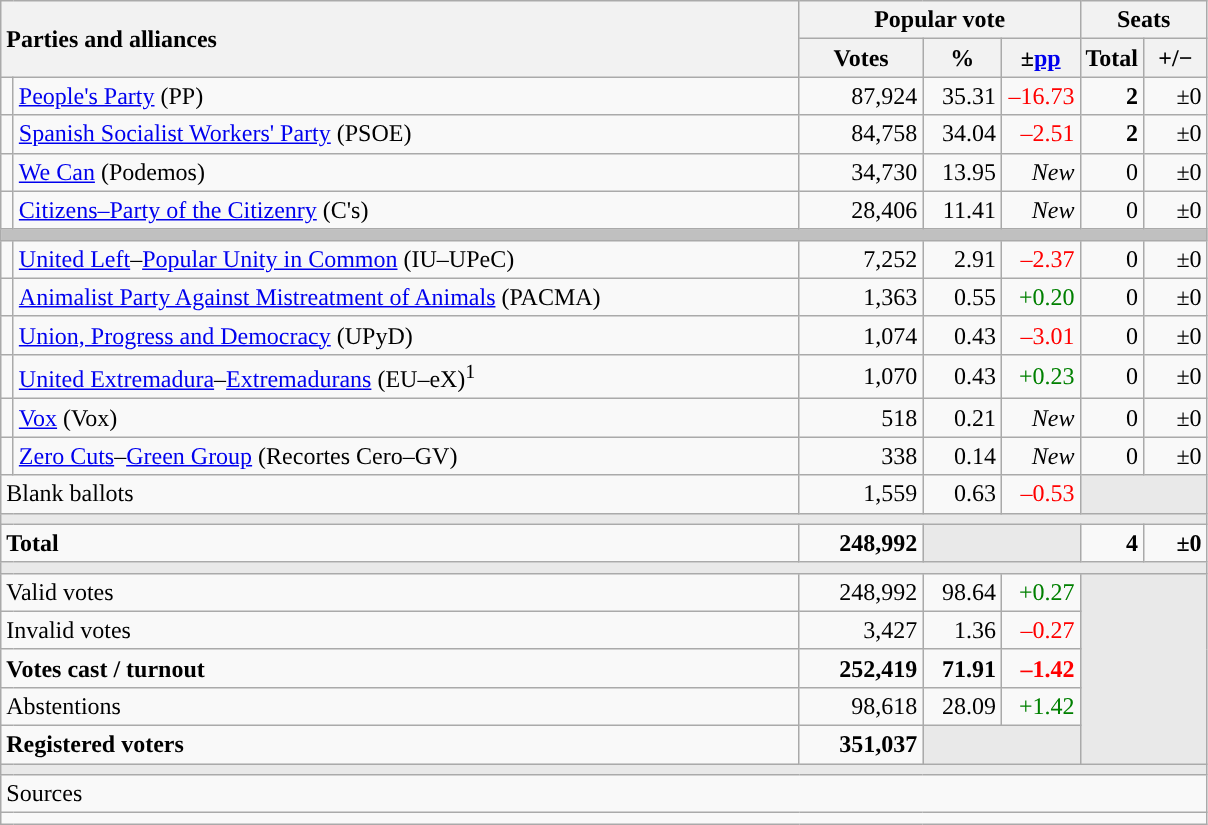<table class="wikitable" style="text-align:right;">
<tr>
<th style="text-align:left;" rowspan="2" colspan="2" width="525">Parties and alliances</th>
<th colspan="3">Popular vote</th>
<th colspan="2">Seats</th>
</tr>
<tr>
<th width="75">Votes</th>
<th width="45">%</th>
<th width="45">±<a href='#'>pp</a></th>
<th width="35">Total</th>
<th width="35">+/−</th>
</tr>
<tr>
<td width="1" style="color:inherit;background:"></td>
<td align="left"><a href='#'>People's Party</a> (PP)</td>
<td>87,924</td>
<td>35.31</td>
<td style="color:red;">–16.73</td>
<td><strong>2</strong></td>
<td>±0</td>
</tr>
<tr>
<td style="color:inherit;background:"></td>
<td align="left"><a href='#'>Spanish Socialist Workers' Party</a> (PSOE)</td>
<td>84,758</td>
<td>34.04</td>
<td style="color:red;">–2.51</td>
<td><strong>2</strong></td>
<td>±0</td>
</tr>
<tr>
<td style="color:inherit;background:"></td>
<td align="left"><a href='#'>We Can</a> (Podemos)</td>
<td>34,730</td>
<td>13.95</td>
<td><em>New</em></td>
<td>0</td>
<td>±0</td>
</tr>
<tr>
<td style="color:inherit;background:"></td>
<td align="left"><a href='#'>Citizens–Party of the Citizenry</a> (C's)</td>
<td>28,406</td>
<td>11.41</td>
<td><em>New</em></td>
<td>0</td>
<td>±0</td>
</tr>
<tr>
<td colspan="7" bgcolor="#C0C0C0"></td>
</tr>
<tr>
<td style="color:inherit;background:"></td>
<td align="left"><a href='#'>United Left</a>–<a href='#'>Popular Unity in Common</a> (IU–UPeC)</td>
<td>7,252</td>
<td>2.91</td>
<td style="color:red;">–2.37</td>
<td>0</td>
<td>±0</td>
</tr>
<tr>
<td style="color:inherit;background:"></td>
<td align="left"><a href='#'>Animalist Party Against Mistreatment of Animals</a> (PACMA)</td>
<td>1,363</td>
<td>0.55</td>
<td style="color:green;">+0.20</td>
<td>0</td>
<td>±0</td>
</tr>
<tr>
<td style="color:inherit;background:"></td>
<td align="left"><a href='#'>Union, Progress and Democracy</a> (UPyD)</td>
<td>1,074</td>
<td>0.43</td>
<td style="color:red;">–3.01</td>
<td>0</td>
<td>±0</td>
</tr>
<tr>
<td style="color:inherit;background:"></td>
<td align="left"><a href='#'>United Extremadura</a>–<a href='#'>Extremadurans</a> (EU–eX)<sup>1</sup></td>
<td>1,070</td>
<td>0.43</td>
<td style="color:green;">+0.23</td>
<td>0</td>
<td>±0</td>
</tr>
<tr>
<td style="color:inherit;background:"></td>
<td align="left"><a href='#'>Vox</a> (Vox)</td>
<td>518</td>
<td>0.21</td>
<td><em>New</em></td>
<td>0</td>
<td>±0</td>
</tr>
<tr>
<td style="color:inherit;background:"></td>
<td align="left"><a href='#'>Zero Cuts</a>–<a href='#'>Green Group</a> (Recortes Cero–GV)</td>
<td>338</td>
<td>0.14</td>
<td><em>New</em></td>
<td>0</td>
<td>±0</td>
</tr>
<tr>
<td align="left" colspan="2">Blank ballots</td>
<td>1,559</td>
<td>0.63</td>
<td style="color:red;">–0.53</td>
<td bgcolor="#E9E9E9" colspan="2"></td>
</tr>
<tr>
<td colspan="7" bgcolor="#E9E9E9"></td>
</tr>
<tr style="font-weight:bold;">
<td align="left" colspan="2">Total</td>
<td>248,992</td>
<td bgcolor="#E9E9E9" colspan="2"></td>
<td>4</td>
<td>±0</td>
</tr>
<tr>
<td colspan="7" bgcolor="#E9E9E9"></td>
</tr>
<tr>
<td align="left" colspan="2">Valid votes</td>
<td>248,992</td>
<td>98.64</td>
<td style="color:green;">+0.27</td>
<td bgcolor="#E9E9E9" colspan="2" rowspan="5"></td>
</tr>
<tr>
<td align="left" colspan="2">Invalid votes</td>
<td>3,427</td>
<td>1.36</td>
<td style="color:red;">–0.27</td>
</tr>
<tr style="font-weight:bold;">
<td align="left" colspan="2">Votes cast / turnout</td>
<td>252,419</td>
<td>71.91</td>
<td style="color:red;">–1.42</td>
</tr>
<tr>
<td align="left" colspan="2">Abstentions</td>
<td>98,618</td>
<td>28.09</td>
<td style="color:green;">+1.42</td>
</tr>
<tr style="font-weight:bold;">
<td align="left" colspan="2">Registered voters</td>
<td>351,037</td>
<td bgcolor="#E9E9E9" colspan="2"></td>
</tr>
<tr>
<td colspan="7" bgcolor="#E9E9E9"></td>
</tr>
<tr>
<td align="left" colspan="7">Sources</td>
</tr>
<tr>
<td colspan="7" style="text-align:left; max-width:790px;"></td>
</tr>
</table>
